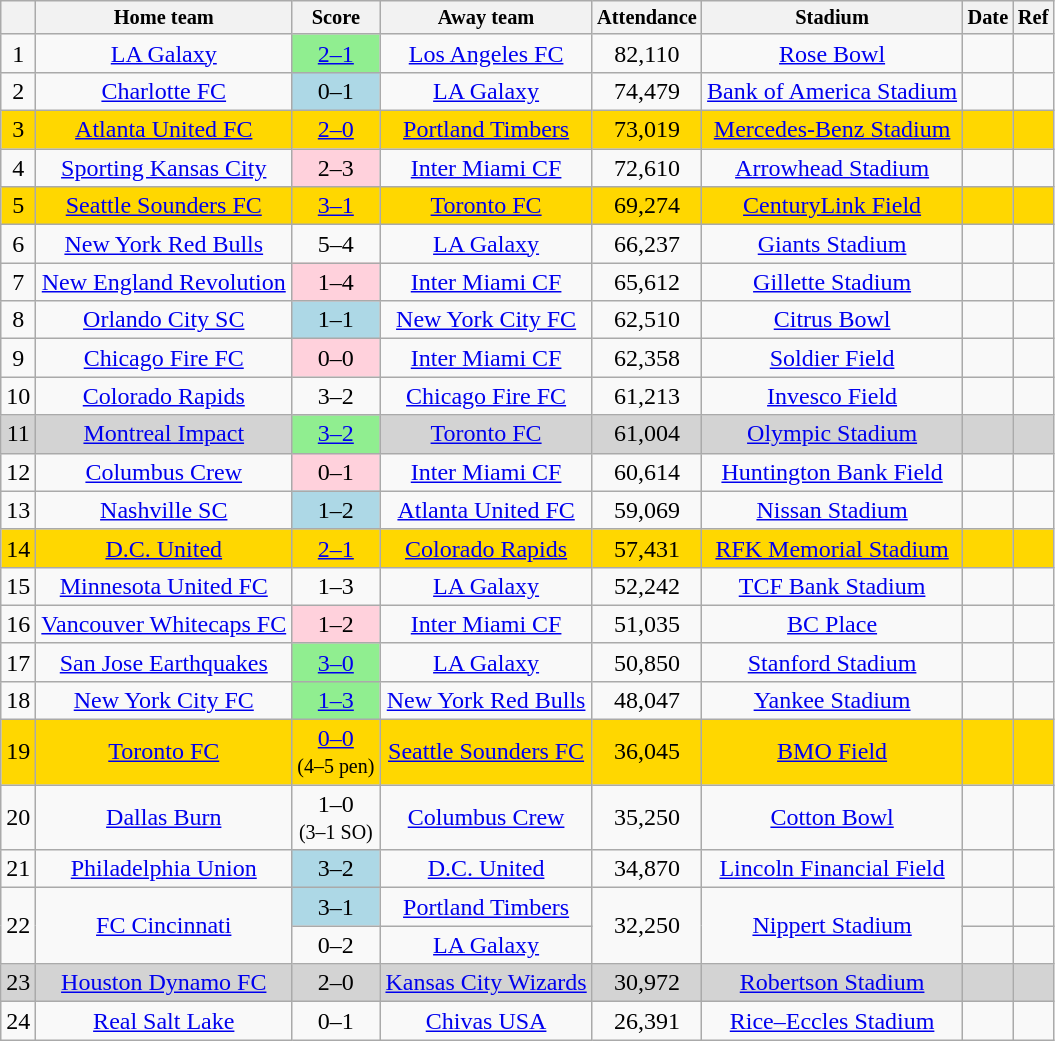<table class="wikitable sortable" style="text-align:center">
<tr>
<th style=font-size:85%></th>
<th style=font-size:85%>Home team</th>
<th style=font-size:85% class=unsortable>Score</th>
<th style=font-size:85%>Away team</th>
<th style=font-size:85%>Attendance</th>
<th style=font-size:85% class=unsortable>Stadium</th>
<th style=font-size:85%>Date</th>
<th style=font-size:85% class=unsortable>Ref</th>
</tr>
<tr>
<td>1</td>
<td><a href='#'>LA Galaxy</a></td>
<td style="background-color:#90EE90"><a href='#'>2–1</a></td>
<td><a href='#'>Los Angeles FC</a></td>
<td>82,110</td>
<td><a href='#'>Rose Bowl</a></td>
<td></td>
<td></td>
</tr>
<tr>
<td>2</td>
<td><a href='#'>Charlotte FC</a></td>
<td style="background-color:#ADD8E6">0–1</td>
<td><a href='#'>LA Galaxy</a></td>
<td>74,479</td>
<td><a href='#'>Bank of America Stadium</a></td>
<td></td>
<td></td>
</tr>
<tr style="background: gold">
<td>3</td>
<td><a href='#'>Atlanta United FC</a></td>
<td><a href='#'>2–0</a></td>
<td><a href='#'>Portland Timbers</a></td>
<td>73,019</td>
<td><a href='#'>Mercedes-Benz Stadium</a></td>
<td></td>
<td></td>
</tr>
<tr>
<td>4</td>
<td><a href='#'>Sporting Kansas City</a></td>
<td style="background-color:#FFD1DC">2–3</td>
<td><a href='#'>Inter Miami CF</a></td>
<td>72,610</td>
<td><a href='#'>Arrowhead Stadium</a></td>
<td></td>
<td></td>
</tr>
<tr style="background: gold">
<td>5</td>
<td><a href='#'>Seattle Sounders FC</a></td>
<td><a href='#'>3–1</a></td>
<td><a href='#'>Toronto FC</a></td>
<td>69,274</td>
<td><a href='#'>CenturyLink Field</a></td>
<td></td>
<td></td>
</tr>
<tr>
<td>6</td>
<td><a href='#'>New York Red Bulls</a></td>
<td>5–4</td>
<td><a href='#'>LA Galaxy</a></td>
<td>66,237</td>
<td><a href='#'>Giants Stadium</a></td>
<td></td>
<td></td>
</tr>
<tr>
<td>7</td>
<td><a href='#'>New England Revolution</a></td>
<td style="background-color:#FFD1DC">1–4</td>
<td><a href='#'>Inter Miami CF</a></td>
<td>65,612</td>
<td><a href='#'>Gillette Stadium</a></td>
<td></td>
<td></td>
</tr>
<tr>
<td>8</td>
<td><a href='#'>Orlando City SC</a></td>
<td style="background-color:#ADD8E6">1–1</td>
<td><a href='#'>New York City FC</a></td>
<td>62,510</td>
<td><a href='#'>Citrus Bowl</a></td>
<td></td>
<td></td>
</tr>
<tr>
<td>9</td>
<td><a href='#'>Chicago Fire FC</a></td>
<td style="background-color:#FFD1DC">0–0</td>
<td><a href='#'>Inter Miami CF</a></td>
<td>62,358</td>
<td><a href='#'>Soldier Field</a></td>
<td></td>
<td></td>
</tr>
<tr>
<td>10</td>
<td><a href='#'>Colorado Rapids</a></td>
<td>3–2</td>
<td><a href='#'>Chicago Fire FC</a></td>
<td>61,213</td>
<td><a href='#'>Invesco Field</a></td>
<td></td>
<td></td>
</tr>
<tr style="background: #D3D3D3">
<td>11</td>
<td><a href='#'>Montreal Impact</a></td>
<td style="background-color:#90EE90"><a href='#'>3–2</a></td>
<td><a href='#'>Toronto FC</a></td>
<td>61,004</td>
<td><a href='#'>Olympic Stadium</a></td>
<td></td>
<td></td>
</tr>
<tr>
<td>12</td>
<td><a href='#'>Columbus Crew</a></td>
<td style="background-color:#FFD1DC">0–1</td>
<td><a href='#'>Inter Miami CF</a></td>
<td>60,614</td>
<td><a href='#'>Huntington Bank Field</a></td>
<td></td>
<td></td>
</tr>
<tr>
<td>13</td>
<td><a href='#'>Nashville SC</a></td>
<td style="background-color:#ADD8E6">1–2</td>
<td><a href='#'>Atlanta United FC</a></td>
<td>59,069</td>
<td><a href='#'>Nissan Stadium</a></td>
<td></td>
<td></td>
</tr>
<tr style="background: gold">
<td>14</td>
<td><a href='#'>D.C. United</a></td>
<td><a href='#'>2–1</a></td>
<td><a href='#'>Colorado Rapids</a></td>
<td>57,431</td>
<td><a href='#'>RFK Memorial Stadium</a></td>
<td></td>
<td></td>
</tr>
<tr>
<td>15</td>
<td><a href='#'>Minnesota United FC</a></td>
<td>1–3 </td>
<td><a href='#'>LA Galaxy</a></td>
<td>52,242</td>
<td><a href='#'>TCF Bank Stadium</a></td>
<td></td>
<td></td>
</tr>
<tr>
<td>16</td>
<td><a href='#'>Vancouver Whitecaps FC</a></td>
<td style="background-color:#FFD1DC">1–2</td>
<td><a href='#'>Inter Miami CF</a></td>
<td>51,035</td>
<td><a href='#'>BC Place</a></td>
<td></td>
<td></td>
</tr>
<tr>
<td>17</td>
<td><a href='#'>San Jose Earthquakes</a></td>
<td style="background-color:#90EE90"><a href='#'>3–0</a></td>
<td><a href='#'>LA Galaxy</a></td>
<td>50,850</td>
<td><a href='#'>Stanford Stadium</a></td>
<td></td>
<td></td>
</tr>
<tr>
<td>18</td>
<td><a href='#'>New York City FC</a></td>
<td style="background-color:#90EE90"><a href='#'>1–3</a></td>
<td><a href='#'>New York Red Bulls</a></td>
<td>48,047</td>
<td><a href='#'>Yankee Stadium</a></td>
<td></td>
<td></td>
</tr>
<tr style="background: gold">
<td>19</td>
<td><a href='#'>Toronto FC</a></td>
<td><a href='#'>0–0</a><br><small>(4–5 pen)</small></td>
<td><a href='#'>Seattle Sounders FC</a></td>
<td>36,045</td>
<td><a href='#'>BMO Field</a></td>
<td></td>
<td></td>
</tr>
<tr>
<td>20</td>
<td><a href='#'>Dallas Burn</a></td>
<td>1–0<br><small>(3–1 SO)</small></td>
<td><a href='#'>Columbus Crew</a></td>
<td>35,250</td>
<td><a href='#'>Cotton Bowl</a></td>
<td></td>
<td></td>
</tr>
<tr>
<td>21</td>
<td><a href='#'>Philadelphia Union</a></td>
<td style="background-color:#ADD8E6">3–2</td>
<td><a href='#'>D.C. United</a></td>
<td>34,870</td>
<td><a href='#'>Lincoln Financial Field</a></td>
<td></td>
<td></td>
</tr>
<tr>
<td rowspan=2>22</td>
<td rowspan=2><a href='#'>FC Cincinnati</a></td>
<td style="background-color:#ADD8E6">3–1</td>
<td><a href='#'>Portland Timbers</a></td>
<td rowspan=2>32,250</td>
<td rowspan=2><a href='#'>Nippert Stadium</a></td>
<td></td>
<td></td>
</tr>
<tr>
<td>0–2</td>
<td><a href='#'>LA Galaxy</a></td>
<td></td>
<td></td>
</tr>
<tr style="background: #D3D3D3">
<td>23</td>
<td><a href='#'>Houston Dynamo FC</a></td>
<td>2–0</td>
<td><a href='#'>Kansas City Wizards</a></td>
<td>30,972</td>
<td><a href='#'>Robertson Stadium</a></td>
<td></td>
<td></td>
</tr>
<tr>
<td>24</td>
<td><a href='#'>Real Salt Lake</a></td>
<td>0–1 </td>
<td><a href='#'>Chivas USA</a></td>
<td>26,391</td>
<td><a href='#'>Rice–Eccles Stadium</a></td>
<td></td>
<td></td>
</tr>
</table>
